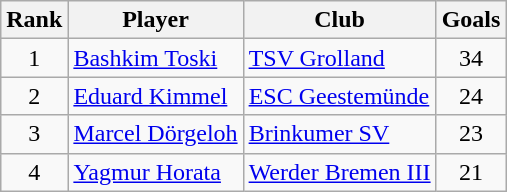<table class="wikitable" style="text-align:center">
<tr>
<th>Rank</th>
<th>Player</th>
<th>Club</th>
<th>Goals</th>
</tr>
<tr>
<td>1</td>
<td align="left"> <a href='#'>Bashkim Toski</a></td>
<td align="left"><a href='#'>TSV Grolland</a></td>
<td>34</td>
</tr>
<tr>
<td>2</td>
<td align="left"> <a href='#'>Eduard Kimmel</a></td>
<td align="left"><a href='#'>ESC Geestemünde</a></td>
<td>24</td>
</tr>
<tr>
<td>3</td>
<td align="left"> <a href='#'>Marcel Dörgeloh</a></td>
<td align="left"><a href='#'>Brinkumer SV</a></td>
<td>23</td>
</tr>
<tr>
<td>4</td>
<td align="left"> <a href='#'>Yagmur Horata</a></td>
<td align="left"><a href='#'>Werder Bremen III</a></td>
<td>21</td>
</tr>
</table>
